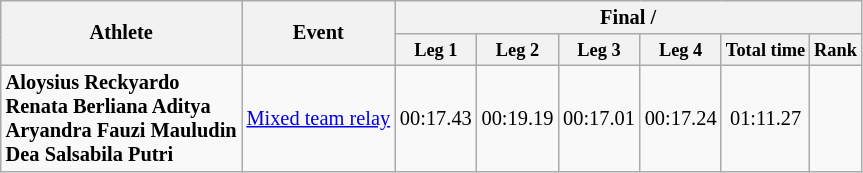<table class="wikitable" style="font-size:85%">
<tr>
<th rowspan=2>Athlete</th>
<th rowspan=2>Event</th>
<th colspan=6>Final / </th>
</tr>
<tr style="font-size:90%">
<th>Leg 1</th>
<th>Leg 2</th>
<th>Leg 3</th>
<th>Leg 4</th>
<th>Total time</th>
<th>Rank</th>
</tr>
<tr align=center>
<td align=left><strong>Aloysius Reckyardo<br>Renata Berliana Aditya<br>Aryandra Fauzi Mauludin<br>Dea Salsabila Putri</strong></td>
<td align=left rowspan="2"><a href='#'>Mixed team relay</a></td>
<td>00:17.43</td>
<td>00:19.19</td>
<td>00:17.01</td>
<td>00:17.24</td>
<td>01:11.27</td>
<td></td>
</tr>
</table>
